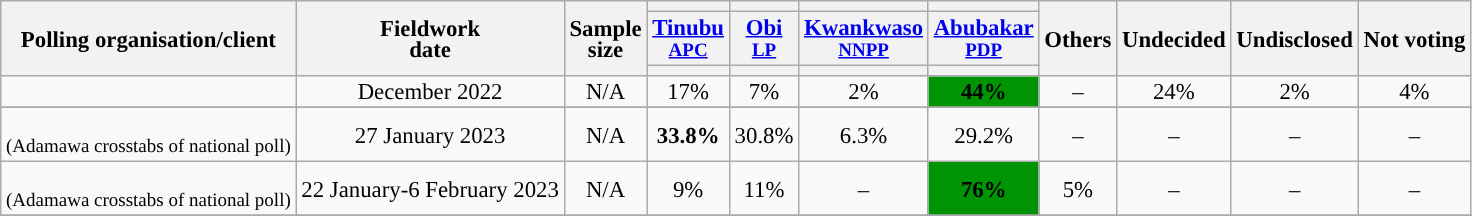<table class="wikitable" style="text-align:center;font-size:95%;line-height:14px;">
<tr>
<th rowspan="3">Polling organisation/client</th>
<th rowspan="3">Fieldwork<br>date</th>
<th rowspan="3">Sample<br>size</th>
<th></th>
<th></th>
<th></th>
<th></th>
<th rowspan="3">Others</th>
<th rowspan="3">Undecided</th>
<th rowspan="3">Undisclosed</th>
<th rowspan="3">Not voting</th>
</tr>
<tr>
<th><a href='#'>Tinubu</a><br><small><a href='#'>APC</a></small></th>
<th><a href='#'>Obi</a><br><small><a href='#'>LP</a></small></th>
<th><a href='#'>Kwankwaso</a><br><small><a href='#'>NNPP</a></small></th>
<th><a href='#'>Abubakar</a><br><small><a href='#'>PDP</a></small></th>
</tr>
<tr>
<th style="background:"></th>
<th style="background:"></th>
<th style="background:"></th>
<th style="background:"></th>
</tr>
<tr>
<td></td>
<td>December 2022</td>
<td>N/A</td>
<td>17%</td>
<td>7%</td>
<td>2%</td>
<td bgcolor=#009404><strong>44%</strong></td>
<td>–</td>
<td>24%</td>
<td>2%</td>
<td>4%</td>
</tr>
<tr>
</tr>
<tr>
<td><br><small>(Adamawa crosstabs of national poll)</small></td>
<td>27 January 2023</td>
<td>N/A</td>
<td><strong>33.8%</strong></td>
<td>30.8%</td>
<td>6.3%</td>
<td>29.2%</td>
<td>–</td>
<td>–</td>
<td>–</td>
<td>–</td>
</tr>
<tr>
<td><br><small>(Adamawa crosstabs of national poll)</small></td>
<td>22 January-6 February 2023</td>
<td>N/A</td>
<td>9%</td>
<td>11%</td>
<td>–</td>
<td bgcolor=#009404><strong>76%</strong></td>
<td>5%</td>
<td>–</td>
<td>–</td>
<td>–</td>
</tr>
<tr>
</tr>
</table>
